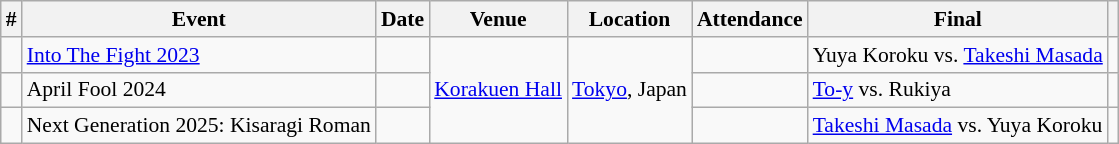<table class="sortable wikitable succession-box" style="font-size:90%;">
<tr>
<th>#</th>
<th>Event</th>
<th>Date</th>
<th>Venue</th>
<th>Location</th>
<th>Attendance</th>
<th>Final</th>
<th class=unsortable></th>
</tr>
<tr>
<td></td>
<td><a href='#'>Into The Fight 2023</a></td>
<td></td>
<td rowspan=3><a href='#'>Korakuen Hall</a></td>
<td rowspan=3><a href='#'>Tokyo</a>, Japan</td>
<td></td>
<td>Yuya Koroku vs. <a href='#'>Takeshi Masada</a></td>
<td></td>
</tr>
<tr>
<td></td>
<td>April Fool 2024</td>
<td></td>
<td></td>
<td><a href='#'>To-y</a> vs. Rukiya</td>
<td></td>
</tr>
<tr>
<td></td>
<td>Next Generation 2025: Kisaragi Roman</td>
<td></td>
<td></td>
<td><a href='#'>Takeshi Masada</a> vs. Yuya Koroku</td>
<td></td>
</tr>
</table>
